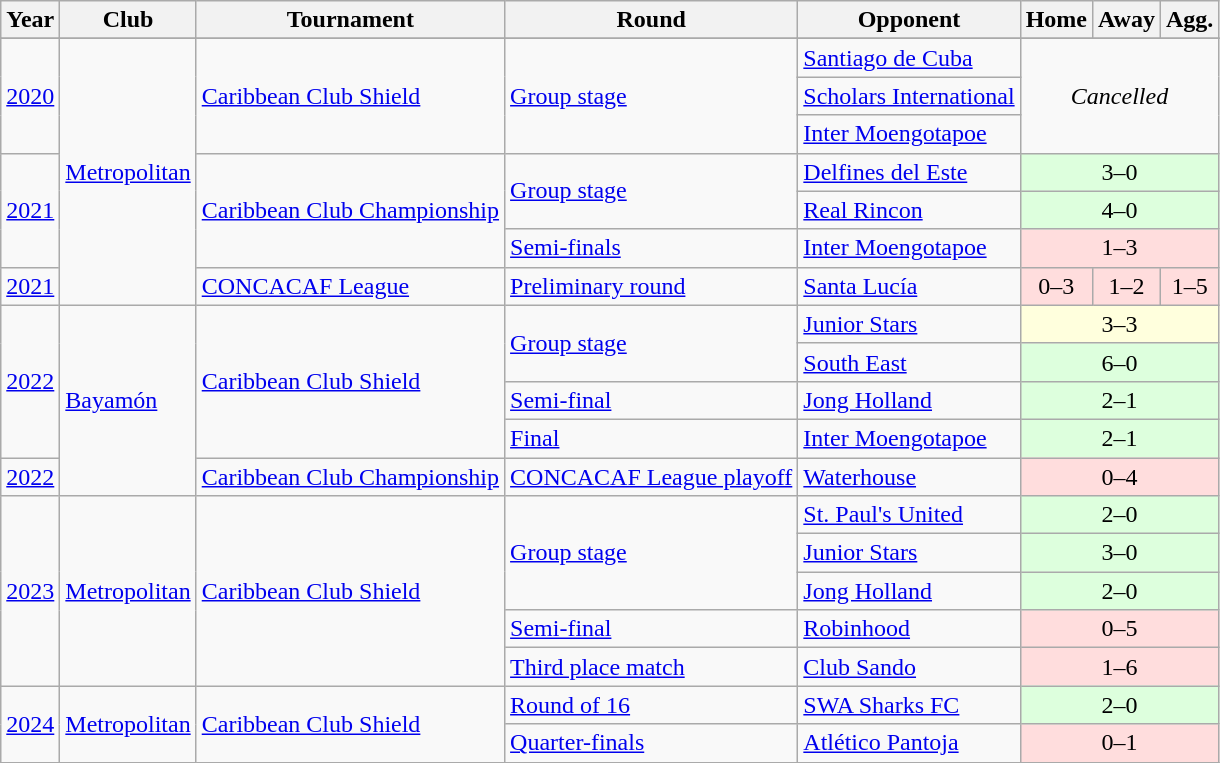<table class="wikitable">
<tr>
<th>Year</th>
<th>Club</th>
<th>Tournament</th>
<th>Round</th>
<th>Opponent</th>
<th>Home</th>
<th>Away</th>
<th>Agg.</th>
</tr>
<tr>
</tr>
<tr>
<td rowspan=4><a href='#'>2020</a></td>
<td rowspan=8> <a href='#'>Metropolitan</a></td>
<td rowspan=4><a href='#'>Caribbean Club Shield</a></td>
<td rowspan=4><a href='#'>Group stage</a></td>
</tr>
<tr>
<td style="text-align:left;"> <a href='#'>Santiago de Cuba</a></td>
<td rowspan="3" colspan="3" style="text-align:center;"><em>Cancelled</em></td>
</tr>
<tr>
<td style="text-align:left;"> <a href='#'>Scholars International</a></td>
</tr>
<tr>
<td style="text-align:left;"> <a href='#'>Inter Moengotapoe</a></td>
</tr>
<tr>
<td rowspan=3><a href='#'>2021</a></td>
<td rowspan=3><a href='#'>Caribbean Club Championship</a></td>
<td rowspan=2><a href='#'>Group stage</a></td>
<td style="text-align:left;"> <a href='#'>Delfines del Este</a></td>
<td colspan=3; style="background:#dfd;text-align:center;">3–0</td>
</tr>
<tr>
<td style="text-align:left;"> <a href='#'>Real Rincon</a></td>
<td colspan=3; style="background:#dfd;text-align:center;">4–0</td>
</tr>
<tr>
<td><a href='#'>Semi-finals</a></td>
<td style="text-align:left;"> <a href='#'>Inter Moengotapoe</a></td>
<td colspan=3; style="background:#fdd;text-align:center;">1–3</td>
</tr>
<tr>
<td><a href='#'>2021</a></td>
<td><a href='#'>CONCACAF League</a></td>
<td><a href='#'>Preliminary round</a></td>
<td> <a href='#'>Santa Lucía</a></td>
<td style="background:#fdd;text-align:center;">0–3</td>
<td style="background:#fdd;text-align:center;">1–2</td>
<td colspan=3; style="background:#fdd;text-align:center;">1–5</td>
</tr>
<tr>
<td rowspan=4><a href='#'>2022</a></td>
<td rowspan=5> <a href='#'>Bayamón</a></td>
<td rowspan=4><a href='#'>Caribbean Club Shield</a></td>
<td rowspan=2><a href='#'>Group stage</a></td>
<td> <a href='#'>Junior Stars</a></td>
<td colspan=3; style="background:#ffd;text-align:center;">3–3</td>
</tr>
<tr>
<td> <a href='#'>South East</a></td>
<td colspan=3; style="background:#dfd;text-align:center;">6–0</td>
</tr>
<tr>
<td><a href='#'>Semi-final</a></td>
<td> <a href='#'>Jong Holland</a></td>
<td colspan=3; style="background:#dfd;text-align:center;">2–1</td>
</tr>
<tr>
<td><a href='#'>Final</a></td>
<td> <a href='#'>Inter Moengotapoe</a></td>
<td colspan=3; style="background:#dfd;text-align:center;">2–1</td>
</tr>
<tr>
<td><a href='#'>2022</a></td>
<td><a href='#'>Caribbean Club Championship</a></td>
<td><a href='#'>CONCACAF League playoff</a></td>
<td> <a href='#'>Waterhouse</a></td>
<td colspan=3; style="background:#fdd;text-align:center;">0–4</td>
</tr>
<tr>
<td rowspan=5><a href='#'>2023</a></td>
<td rowspan=5> <a href='#'>Metropolitan</a></td>
<td rowspan=5><a href='#'>Caribbean Club Shield</a></td>
<td rowspan=3><a href='#'>Group stage</a></td>
<td> <a href='#'>St. Paul's United</a></td>
<td colspan=3; style="background:#dfd;text-align:center;">2–0</td>
</tr>
<tr>
<td> <a href='#'>Junior Stars</a></td>
<td colspan=3; style="background:#dfd;text-align:center;">3–0</td>
</tr>
<tr>
<td> <a href='#'>Jong Holland</a></td>
<td colspan=3; style="background:#dfd;text-align:center;">2–0</td>
</tr>
<tr>
<td><a href='#'>Semi-final</a></td>
<td> <a href='#'>Robinhood</a></td>
<td colspan=3; style="background:#fdd;text-align:center;">0–5</td>
</tr>
<tr>
<td><a href='#'>Third place match</a></td>
<td> <a href='#'>Club Sando</a></td>
<td colspan=3; style="background:#fdd;text-align:center;">1–6</td>
</tr>
<tr>
<td rowspan=2><a href='#'>2024</a></td>
<td rowspan=2> <a href='#'>Metropolitan</a></td>
<td rowspan=2><a href='#'>Caribbean Club Shield</a></td>
<td rowspan=1><a href='#'>Round of 16</a></td>
<td> <a href='#'>SWA Sharks FC</a></td>
<td colspan=3; style="background:#dfd;text-align:center;">2–0</td>
</tr>
<tr>
<td rowspan=1><a href='#'>Quarter-finals</a></td>
<td> <a href='#'>Atlético Pantoja</a></td>
<td colspan=3; style="background:#fdd;text-align:center;">0–1</td>
</tr>
<tr>
</tr>
</table>
